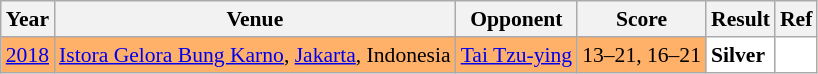<table class="sortable wikitable" style="font-size: 90%;">
<tr>
<th>Year</th>
<th>Venue</th>
<th>Opponent</th>
<th>Score</th>
<th>Result</th>
<th>Ref</th>
</tr>
<tr style="background:#FFB069">
<td align="center"><a href='#'>2018</a></td>
<td align="left"><a href='#'>Istora Gelora Bung Karno</a>, <a href='#'>Jakarta</a>, Indonesia</td>
<td align="left"> <a href='#'>Tai Tzu-ying</a></td>
<td align="left">13–21, 16–21</td>
<td style="text-align:left; background:white"> <strong>Silver</strong></td>
<td style="text-align:center; background:white"></td>
</tr>
</table>
